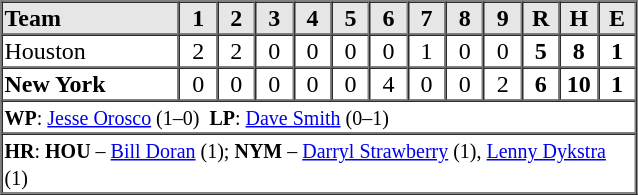<table border="1" cellspacing="0"  style="width:425px; margin-left:3em;">
<tr style="text-align:center; background:#e6e6e6;">
<th style="text-align:left; width:28%;">Team</th>
<th width=6%>1</th>
<th width=6%>2</th>
<th width=6%>3</th>
<th width=6%>4</th>
<th width=6%>5</th>
<th width=6%>6</th>
<th width=6%>7</th>
<th width=6%>8</th>
<th width=6%>9</th>
<th width=6%>R</th>
<th width=6%>H</th>
<th width=6%>E</th>
</tr>
<tr style="text-align:center;">
<td align=left>Houston</td>
<td>2</td>
<td>2</td>
<td>0</td>
<td>0</td>
<td>0</td>
<td>0</td>
<td>1</td>
<td>0</td>
<td>0</td>
<td><strong>5</strong></td>
<td><strong>8</strong></td>
<td><strong>1</strong></td>
</tr>
<tr style="text-align:center;">
<td align=left><strong>New York</strong></td>
<td>0</td>
<td>0</td>
<td>0</td>
<td>0</td>
<td>0</td>
<td>4</td>
<td>0</td>
<td>0</td>
<td>2</td>
<td><strong>6</strong></td>
<td><strong>10</strong></td>
<td><strong>1</strong></td>
</tr>
<tr style="text-align:left;">
<td colspan=13><small><strong>WP</strong>: <a href='#'>Jesse Orosco</a> (1–0)  <strong>LP</strong>: <a href='#'>Dave Smith</a> (0–1)</small></td>
</tr>
<tr style="text-align:left;">
<td colspan=13><small><strong>HR</strong>: <strong>HOU</strong> – <a href='#'>Bill Doran</a> (1); <strong>NYM</strong> – <a href='#'>Darryl Strawberry</a> (1), <a href='#'>Lenny Dykstra</a> (1)</small></td>
</tr>
</table>
